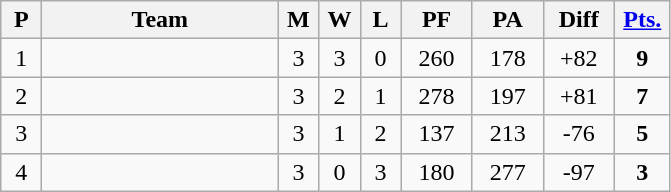<table class=wikitable>
<tr align=center>
<th width=20px>P</th>
<th width=150px>Team</th>
<th width=20px>M</th>
<th width=20px>W</th>
<th width=20px>L</th>
<th width=40px>PF</th>
<th width=40px>PA</th>
<th width=40px>Diff</th>
<th width=30px><a href='#'>Pts.</a></th>
</tr>
<tr align=center>
<td>1</td>
<td align=left></td>
<td>3</td>
<td>3</td>
<td>0</td>
<td>260</td>
<td>178</td>
<td>+82</td>
<td><strong>9</strong></td>
</tr>
<tr align=center>
<td>2</td>
<td align=left></td>
<td>3</td>
<td>2</td>
<td>1</td>
<td>278</td>
<td>197</td>
<td>+81</td>
<td><strong>7</strong></td>
</tr>
<tr align=center>
<td>3</td>
<td align=left></td>
<td>3</td>
<td>1</td>
<td>2</td>
<td>137</td>
<td>213</td>
<td>-76</td>
<td><strong>5</strong></td>
</tr>
<tr align=center>
<td>4</td>
<td align=left></td>
<td>3</td>
<td>0</td>
<td>3</td>
<td>180</td>
<td>277</td>
<td>-97</td>
<td><strong>3</strong></td>
</tr>
</table>
